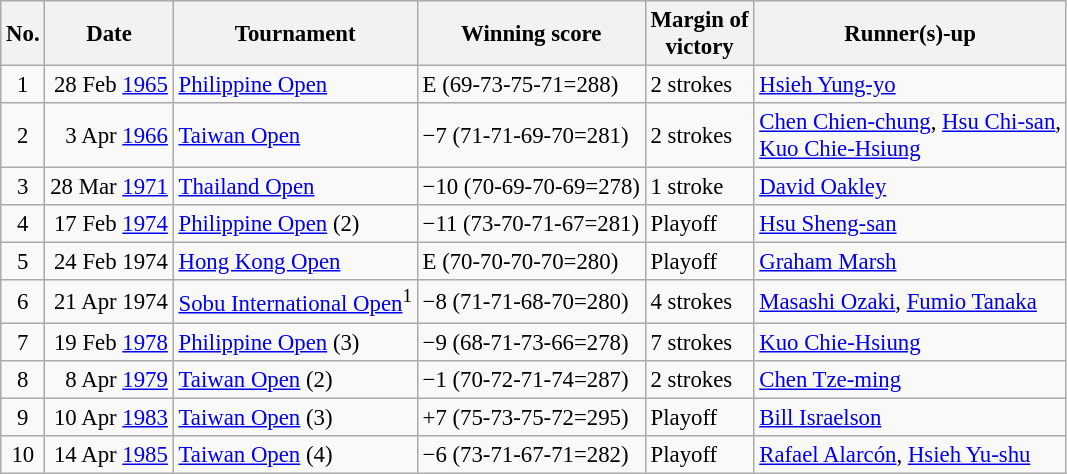<table class="wikitable" style="font-size:95%;">
<tr>
<th>No.</th>
<th>Date</th>
<th>Tournament</th>
<th>Winning score</th>
<th>Margin of<br>victory</th>
<th>Runner(s)-up</th>
</tr>
<tr>
<td align=center>1</td>
<td align=right>28 Feb <a href='#'>1965</a></td>
<td><a href='#'>Philippine Open</a></td>
<td>E (69-73-75-71=288)</td>
<td>2 strokes</td>
<td> <a href='#'>Hsieh Yung-yo</a></td>
</tr>
<tr>
<td align=center>2</td>
<td align=right>3 Apr <a href='#'>1966</a></td>
<td><a href='#'>Taiwan Open</a></td>
<td>−7 (71-71-69-70=281)</td>
<td>2 strokes</td>
<td> <a href='#'>Chen Chien-chung</a>,  <a href='#'>Hsu Chi-san</a>,<br> <a href='#'>Kuo Chie-Hsiung</a></td>
</tr>
<tr>
<td align=center>3</td>
<td align=right>28 Mar <a href='#'>1971</a></td>
<td><a href='#'>Thailand Open</a></td>
<td>−10 (70-69-70-69=278)</td>
<td>1 stroke</td>
<td> <a href='#'>David Oakley</a></td>
</tr>
<tr>
<td align=center>4</td>
<td align=right>17 Feb <a href='#'>1974</a></td>
<td><a href='#'>Philippine Open</a> (2)</td>
<td>−11 (73-70-71-67=281)</td>
<td>Playoff</td>
<td> <a href='#'>Hsu Sheng-san</a></td>
</tr>
<tr>
<td align=center>5</td>
<td align=right>24 Feb 1974</td>
<td><a href='#'>Hong Kong Open</a></td>
<td>E (70-70-70-70=280)</td>
<td>Playoff</td>
<td> <a href='#'>Graham Marsh</a></td>
</tr>
<tr>
<td align=center>6</td>
<td align=right>21 Apr 1974</td>
<td><a href='#'>Sobu International Open</a><sup>1</sup></td>
<td>−8 (71-71-68-70=280)</td>
<td>4 strokes</td>
<td> <a href='#'>Masashi Ozaki</a>,  <a href='#'>Fumio Tanaka</a></td>
</tr>
<tr>
<td align=center>7</td>
<td align=right>19 Feb <a href='#'>1978</a></td>
<td><a href='#'>Philippine Open</a> (3)</td>
<td>−9 (68-71-73-66=278)</td>
<td>7 strokes</td>
<td> <a href='#'>Kuo Chie-Hsiung</a></td>
</tr>
<tr>
<td align=center>8</td>
<td align=right>8 Apr <a href='#'>1979</a></td>
<td><a href='#'>Taiwan Open</a> (2)</td>
<td>−1 (70-72-71-74=287)</td>
<td>2 strokes</td>
<td> <a href='#'>Chen Tze-ming</a></td>
</tr>
<tr>
<td align=center>9</td>
<td align=right>10 Apr <a href='#'>1983</a></td>
<td><a href='#'>Taiwan Open</a> (3)</td>
<td>+7 (75-73-75-72=295)</td>
<td>Playoff</td>
<td> <a href='#'>Bill Israelson</a></td>
</tr>
<tr>
<td align=center>10</td>
<td align=right>14 Apr <a href='#'>1985</a></td>
<td><a href='#'>Taiwan Open</a> (4)</td>
<td>−6 (73-71-67-71=282)</td>
<td>Playoff</td>
<td> <a href='#'>Rafael Alarcón</a>,  <a href='#'>Hsieh Yu-shu</a></td>
</tr>
</table>
